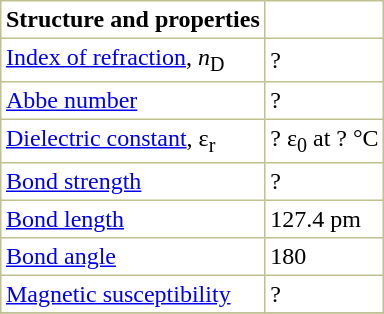<table border="1" cellspacing="0" cellpadding="3" style="margin: 0 0 0 0.5em; background: #FFFFFF; border-collapse: collapse; border-color: #C0C090;">
<tr>
<th>Structure and properties</th>
</tr>
<tr>
<td><a href='#'>Index of refraction</a>, <em>n</em><sub>D</sub></td>
<td>? </td>
</tr>
<tr>
<td><a href='#'>Abbe number</a></td>
<td>? </td>
</tr>
<tr>
<td><a href='#'>Dielectric constant</a>, ε<sub>r</sub></td>
<td>? ε<sub>0</sub> at ? °C </td>
</tr>
<tr>
<td><a href='#'>Bond strength</a></td>
<td>? </td>
</tr>
<tr>
<td><a href='#'>Bond length</a></td>
<td>127.4 pm </td>
</tr>
<tr>
<td><a href='#'>Bond angle</a></td>
<td>180 </td>
</tr>
<tr>
<td><a href='#'>Magnetic susceptibility</a></td>
<td>? </td>
</tr>
<tr>
</tr>
</table>
